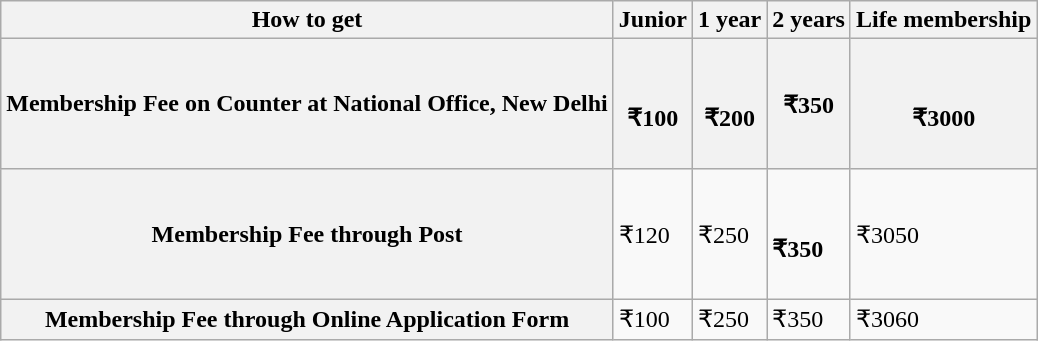<table class="wikitable">
<tr>
<th>How to get</th>
<th>Junior</th>
<th>1 year</th>
<th>2 years</th>
<th>Life membership</th>
</tr>
<tr>
<th>Membership Fee on Counter at National Office, New Delhi</th>
<th><br><h4>₹100</h4></th>
<th><br><h4>₹200</h4></th>
<th><strong>₹350</strong></th>
<th><br><h4>₹3000</h4></th>
</tr>
<tr>
<th>Membership Fee through Post</th>
<td>₹120</td>
<td>₹250</td>
<td><br><h4>₹350</h4></td>
<td>₹3050</td>
</tr>
<tr>
<th>Membership Fee through Online Application Form</th>
<td>₹100</td>
<td>₹250</td>
<td>₹350</td>
<td>₹3060</td>
</tr>
</table>
